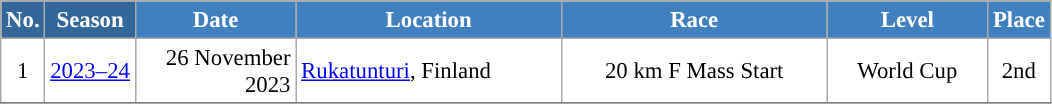<table class="wikitable sortable" style="font-size:95%; text-align:center; border:grey solid 1px; border-collapse:collapse; background:#ffffff;">
<tr style="background:#efefef;">
<th style="background-color:#369; color:white;">No.</th>
<th style="background-color:#369; color:white;">Season</th>
<th style="background-color:#4180be; color:white; width:100px;">Date</th>
<th style="background-color:#4180be; color:white; width:170px;">Location</th>
<th style="background-color:#4180be; color:white; width:170px;">Race</th>
<th style="background-color:#4180be; color:white; width:100px;">Level</th>
<th style="background-color:#4180be; color:white;">Place</th>
</tr>
<tr>
<td align=center>1</td>
<td align=center><a href='#'>2023–24</a></td>
<td align=right>26 November 2023</td>
<td align=left> <a href='#'>Rukatunturi</a>, Finland</td>
<td>20 km F Mass Start</td>
<td>World Cup</td>
<td>2nd</td>
</tr>
<tr>
</tr>
</table>
